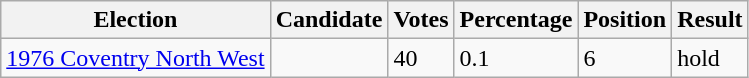<table class="wikitable">
<tr>
<th>Election</th>
<th>Candidate</th>
<th>Votes</th>
<th>Percentage</th>
<th>Position</th>
<th colspan=2>Result</th>
</tr>
<tr>
<td><a href='#'>1976 Coventry North West</a></td>
<td></td>
<td>40</td>
<td>0.1</td>
<td>6</td>
<td> hold</td>
</tr>
</table>
